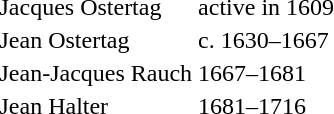<table>
<tr>
<td>Jacques Ostertag</td>
<td>active in 1609</td>
</tr>
<tr>
<td>Jean Ostertag</td>
<td>c. 1630–1667</td>
</tr>
<tr>
<td>Jean-Jacques Rauch</td>
<td>1667–1681</td>
</tr>
<tr>
<td>Jean Halter</td>
<td>1681–1716</td>
</tr>
</table>
